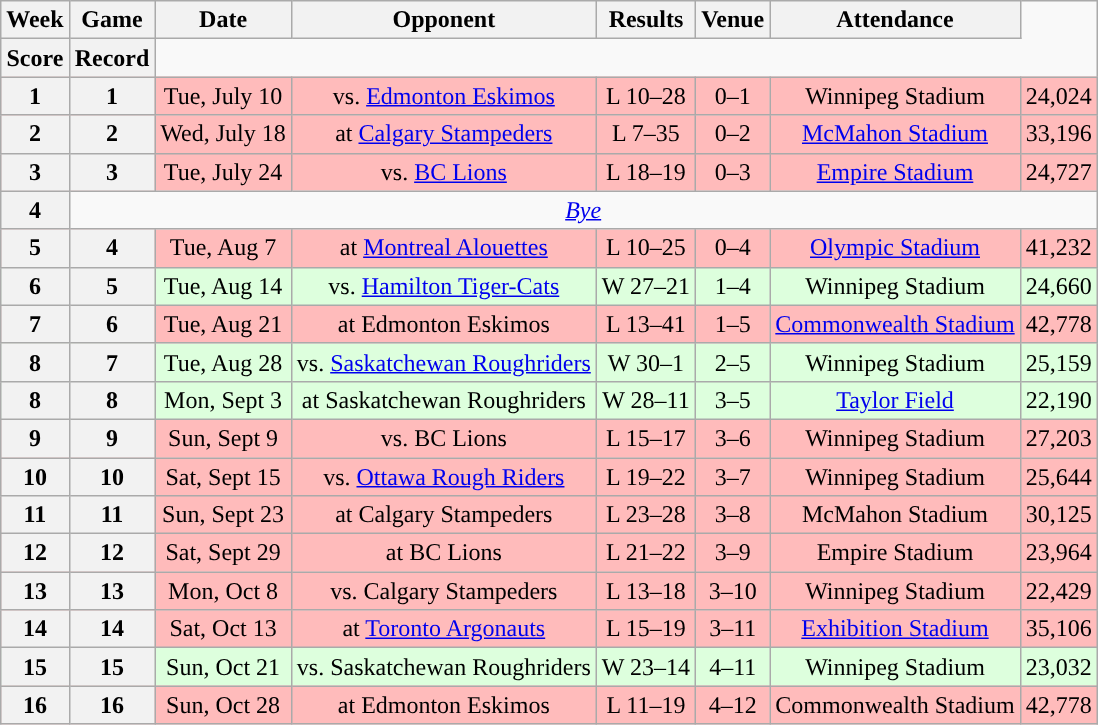<table class="wikitable" style="text-align:center">
<tr>
<th>Week</th>
<th>Game</th>
<th>Date</th>
<th>Opponent</th>
<th>Results</th>
<th>Venue</th>
<th>Attendance</th>
</tr>
<tr>
<th>Score</th>
<th>Record</th>
</tr>
<tr style="background:#ffbbbb">
<th>1</th>
<th>1</th>
<td>Tue, July 10</td>
<td>vs. <a href='#'>Edmonton Eskimos</a></td>
<td>L 10–28</td>
<td>0–1</td>
<td>Winnipeg Stadium</td>
<td>24,024</td>
</tr>
<tr style="background:#ffbbbb">
<th>2</th>
<th>2</th>
<td>Wed, July 18</td>
<td>at <a href='#'>Calgary Stampeders</a></td>
<td>L 7–35</td>
<td>0–2</td>
<td><a href='#'>McMahon Stadium</a></td>
<td>33,196</td>
</tr>
<tr style="background:#ffbbbb">
<th>3</th>
<th>3</th>
<td>Tue, July 24</td>
<td>vs. <a href='#'>BC Lions</a></td>
<td>L 18–19</td>
<td>0–3</td>
<td><a href='#'>Empire Stadium</a></td>
<td>24,727</td>
</tr>
<tr>
<th>4</th>
<td colspan=7><em><a href='#'>Bye</a></em></td>
</tr>
<tr style="background:#ffbbbb">
<th>5</th>
<th>4</th>
<td>Tue, Aug 7</td>
<td>at <a href='#'>Montreal Alouettes</a></td>
<td>L 10–25</td>
<td>0–4</td>
<td><a href='#'>Olympic Stadium</a></td>
<td>41,232</td>
</tr>
<tr style="background:#ddffdd">
<th>6</th>
<th>5</th>
<td>Tue, Aug 14</td>
<td>vs. <a href='#'>Hamilton Tiger-Cats</a></td>
<td>W 27–21</td>
<td>1–4</td>
<td>Winnipeg Stadium</td>
<td>24,660</td>
</tr>
<tr style="background:#ffbbbb">
<th>7</th>
<th>6</th>
<td>Tue, Aug 21</td>
<td>at Edmonton Eskimos</td>
<td>L 13–41</td>
<td>1–5</td>
<td><a href='#'>Commonwealth Stadium</a></td>
<td>42,778</td>
</tr>
<tr style="background:#ddffdd">
<th>8</th>
<th>7</th>
<td>Tue, Aug 28</td>
<td>vs. <a href='#'>Saskatchewan Roughriders</a></td>
<td>W 30–1</td>
<td>2–5</td>
<td>Winnipeg Stadium</td>
<td>25,159</td>
</tr>
<tr style="background:#ddffdd">
<th>8</th>
<th>8</th>
<td>Mon, Sept 3</td>
<td>at Saskatchewan Roughriders</td>
<td>W 28–11</td>
<td>3–5</td>
<td><a href='#'>Taylor Field</a></td>
<td>22,190</td>
</tr>
<tr style="background:#ffbbbb">
<th>9</th>
<th>9</th>
<td>Sun, Sept 9</td>
<td>vs. BC Lions</td>
<td>L 15–17</td>
<td>3–6</td>
<td>Winnipeg Stadium</td>
<td>27,203</td>
</tr>
<tr style="background:#ffbbbb">
<th>10</th>
<th>10</th>
<td>Sat, Sept 15</td>
<td>vs. <a href='#'>Ottawa Rough Riders</a></td>
<td>L 19–22</td>
<td>3–7</td>
<td>Winnipeg Stadium</td>
<td>25,644</td>
</tr>
<tr style="background:#ffbbbb">
<th>11</th>
<th>11</th>
<td>Sun, Sept 23</td>
<td>at Calgary Stampeders</td>
<td>L 23–28</td>
<td>3–8</td>
<td>McMahon Stadium</td>
<td>30,125</td>
</tr>
<tr style="background:#ffbbbb">
<th>12</th>
<th>12</th>
<td>Sat, Sept 29</td>
<td>at BC Lions</td>
<td>L 21–22</td>
<td>3–9</td>
<td>Empire Stadium</td>
<td>23,964</td>
</tr>
<tr style="background:#ffbbbb">
<th>13</th>
<th>13</th>
<td>Mon, Oct 8</td>
<td>vs. Calgary Stampeders</td>
<td>L 13–18</td>
<td>3–10</td>
<td>Winnipeg Stadium</td>
<td>22,429</td>
</tr>
<tr style="background:#ffbbbb">
<th>14</th>
<th>14</th>
<td>Sat, Oct 13</td>
<td>at <a href='#'>Toronto Argonauts</a></td>
<td>L 15–19</td>
<td>3–11</td>
<td><a href='#'>Exhibition Stadium</a></td>
<td>35,106</td>
</tr>
<tr style="background:#ddffdd">
<th>15</th>
<th>15</th>
<td>Sun, Oct 21</td>
<td>vs. Saskatchewan Roughriders</td>
<td>W 23–14</td>
<td>4–11</td>
<td>Winnipeg Stadium</td>
<td>23,032</td>
</tr>
<tr style="background:#ffbbbb">
<th>16</th>
<th>16</th>
<td>Sun, Oct 28</td>
<td>at Edmonton Eskimos</td>
<td>L 11–19</td>
<td>4–12</td>
<td>Commonwealth Stadium</td>
<td>42,778</td>
</tr>
</table>
